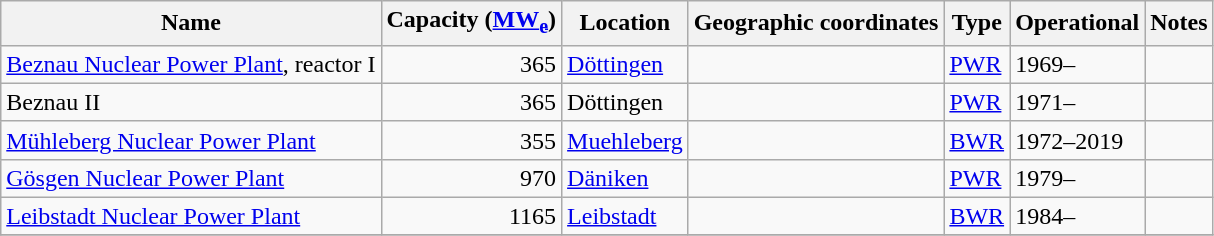<table class="wikitable sortable">
<tr>
<th>Name</th>
<th>Capacity (<a href='#'>MW<sub>e</sub></a>)</th>
<th>Location</th>
<th>Geographic coordinates</th>
<th>Type</th>
<th>Operational</th>
<th>Notes</th>
</tr>
<tr>
<td><a href='#'>Beznau Nuclear Power Plant</a>, reactor I</td>
<td align="right">365</td>
<td><a href='#'>Döttingen</a></td>
<td></td>
<td><a href='#'>PWR</a></td>
<td>1969–</td>
<td></td>
</tr>
<tr>
<td>Beznau II</td>
<td align="right">365</td>
<td>Döttingen</td>
<td></td>
<td><a href='#'>PWR</a></td>
<td>1971–</td>
<td></td>
</tr>
<tr>
<td><a href='#'>Mühleberg Nuclear Power Plant</a></td>
<td align="right">355</td>
<td><a href='#'>Muehleberg</a></td>
<td></td>
<td><a href='#'>BWR</a></td>
<td>1972–2019</td>
<td></td>
</tr>
<tr>
<td><a href='#'>Gösgen Nuclear Power Plant</a></td>
<td align="right">970</td>
<td><a href='#'>Däniken</a></td>
<td></td>
<td><a href='#'>PWR</a></td>
<td>1979–</td>
<td></td>
</tr>
<tr>
<td><a href='#'>Leibstadt Nuclear Power Plant</a></td>
<td align="right">1165</td>
<td><a href='#'>Leibstadt</a></td>
<td></td>
<td><a href='#'>BWR</a></td>
<td>1984–</td>
<td></td>
</tr>
<tr>
</tr>
</table>
